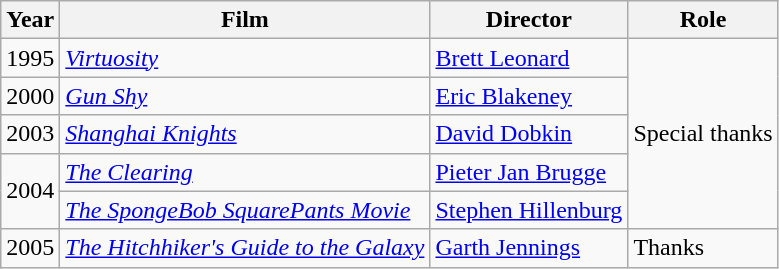<table class="wikitable">
<tr>
<th>Year</th>
<th>Film</th>
<th>Director</th>
<th>Role</th>
</tr>
<tr>
<td>1995</td>
<td><em><a href='#'>Virtuosity</a></em></td>
<td><a href='#'>Brett Leonard</a></td>
<td rowspan=5>Special thanks</td>
</tr>
<tr>
<td>2000</td>
<td><em><a href='#'>Gun Shy</a></em></td>
<td><a href='#'>Eric Blakeney</a></td>
</tr>
<tr>
<td>2003</td>
<td><em><a href='#'>Shanghai Knights</a></em></td>
<td><a href='#'>David Dobkin</a></td>
</tr>
<tr>
<td rowspan=2>2004</td>
<td><em><a href='#'>The Clearing</a></em></td>
<td><a href='#'>Pieter Jan Brugge</a></td>
</tr>
<tr>
<td><em><a href='#'>The SpongeBob SquarePants Movie</a></em></td>
<td><a href='#'>Stephen Hillenburg</a></td>
</tr>
<tr>
<td>2005</td>
<td><em><a href='#'>The Hitchhiker's Guide to the Galaxy</a></em></td>
<td><a href='#'>Garth Jennings</a></td>
<td>Thanks</td>
</tr>
</table>
